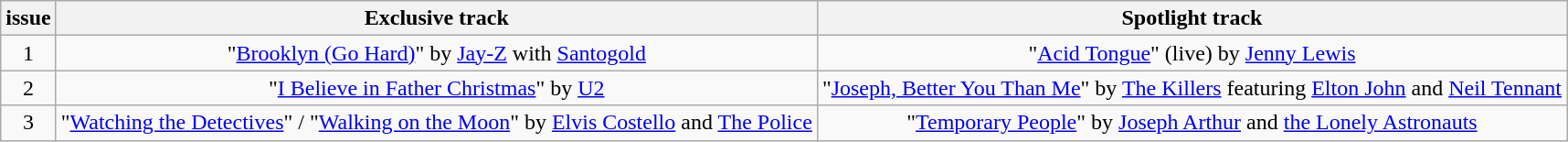<table class="wikitable" style="text-align:center;">
<tr>
<th>issue</th>
<th>Exclusive track</th>
<th>Spotlight track</th>
</tr>
<tr>
<td>1</td>
<td>"<a href='#'>Brooklyn (Go Hard)</a>" by <a href='#'>Jay-Z</a> with <a href='#'>Santogold</a></td>
<td>"<a href='#'>Acid Tongue</a>" (live) by <a href='#'>Jenny Lewis</a></td>
</tr>
<tr>
<td>2</td>
<td>"<a href='#'>I Believe in Father Christmas</a>" by <a href='#'>U2</a></td>
<td>"<a href='#'>Joseph, Better You Than Me</a>" by <a href='#'>The Killers</a> featuring <a href='#'>Elton John</a> and <a href='#'>Neil Tennant</a></td>
</tr>
<tr>
<td>3</td>
<td>"<a href='#'>Watching the Detectives</a>" / "<a href='#'>Walking on the Moon</a>" by <a href='#'>Elvis Costello</a> and <a href='#'>The Police</a></td>
<td>"<a href='#'>Temporary People</a>" by <a href='#'>Joseph Arthur</a> and <a href='#'>the Lonely Astronauts</a></td>
</tr>
</table>
